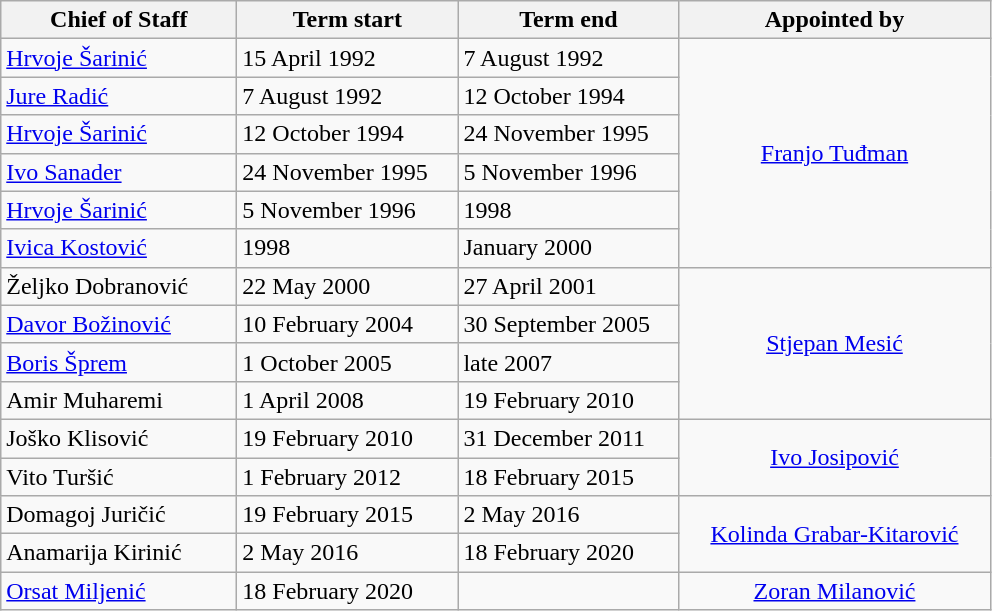<table class="wikitable" style="text-align: left;">
<tr>
<th style="width:150px;">Chief of Staff</th>
<th style="width:140px;">Term start</th>
<th style="width:140px;">Term end</th>
<th style="width:200px;">Appointed by</th>
</tr>
<tr>
<td><a href='#'>Hrvoje Šarinić</a></td>
<td>15 April 1992</td>
<td>7 August 1992</td>
<td rowspan=6 style="text-align:center;"><a href='#'>Franjo Tuđman</a></td>
</tr>
<tr>
<td><a href='#'>Jure Radić</a></td>
<td>7 August 1992</td>
<td>12 October 1994</td>
</tr>
<tr>
<td><a href='#'>Hrvoje Šarinić</a></td>
<td>12 October 1994</td>
<td>24 November 1995</td>
</tr>
<tr>
<td><a href='#'>Ivo Sanader</a></td>
<td>24 November 1995</td>
<td>5 November 1996</td>
</tr>
<tr>
<td><a href='#'>Hrvoje Šarinić</a></td>
<td>5 November 1996</td>
<td>1998</td>
</tr>
<tr>
<td><a href='#'>Ivica Kostović</a></td>
<td>1998</td>
<td>January 2000</td>
</tr>
<tr>
<td>Željko Dobranović</td>
<td>22 May 2000</td>
<td>27 April 2001</td>
<td rowspan=4 style="text-align:center;"><a href='#'>Stjepan Mesić</a></td>
</tr>
<tr>
<td><a href='#'>Davor Božinović</a></td>
<td>10 February 2004</td>
<td>30 September 2005</td>
</tr>
<tr>
<td><a href='#'>Boris Šprem</a></td>
<td>1 October 2005</td>
<td>late 2007</td>
</tr>
<tr>
<td>Amir Muharemi</td>
<td>1 April 2008</td>
<td>19 February 2010</td>
</tr>
<tr>
<td>Joško Klisović</td>
<td>19 February 2010</td>
<td nowrap=yes>31 December 2011</td>
<td rowspan="2" style="text-align:center;"><a href='#'>Ivo Josipović</a></td>
</tr>
<tr>
<td>Vito Turšić</td>
<td>1 February 2012</td>
<td>18 February 2015</td>
</tr>
<tr>
<td>Domagoj Juričić</td>
<td>19 February 2015</td>
<td>2 May 2016</td>
<td rowspan="2" style="text-align:center;"><a href='#'>Kolinda Grabar-Kitarović</a></td>
</tr>
<tr>
<td>Anamarija Kirinić</td>
<td>2 May 2016</td>
<td>18 February 2020</td>
</tr>
<tr>
<td><a href='#'>Orsat Miljenić</a></td>
<td>18 February 2020</td>
<td></td>
<td rowspan="1" style="text-align:center;"><a href='#'>Zoran Milanović</a></td>
</tr>
</table>
